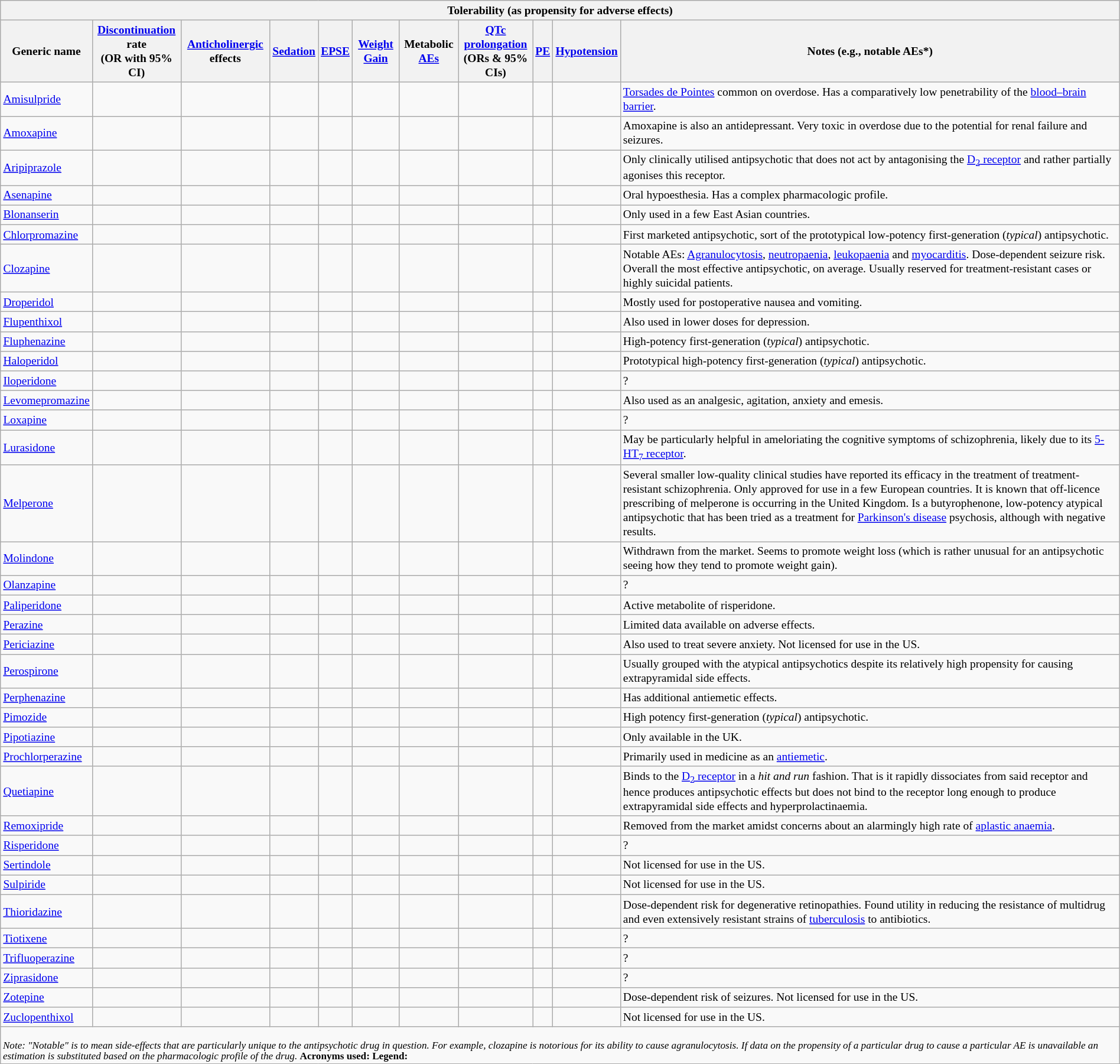<table class="wikitable collapsible collapsed" style="font-size:small; width:100%;">
<tr>
<th colspan=11>Tolerability (as propensity for adverse effects)</th>
</tr>
<tr>
<th>Generic name<br></th>
<th><a href='#'>Discontinuation</a> rate<br>(OR with 95% CI)</th>
<th><a href='#'>Anticholinergic</a> effects</th>
<th><a href='#'>Sedation</a></th>
<th><a href='#'>EPSE</a></th>
<th><a href='#'>Weight Gain</a></th>
<th>Metabolic <a href='#'>AEs</a></th>
<th><a href='#'>QTc prolongation</a><br>(ORs & 95% CIs)</th>
<th><a href='#'>PE</a></th>
<th><a href='#'>Hypotension</a></th>
<th>Notes (e.g., notable AEs*)</th>
</tr>
<tr>
<td><a href='#'>Amisulpride</a></td>
<td></td>
<td></td>
<td></td>
<td></td>
<td></td>
<td></td>
<td></td>
<td></td>
<td></td>
<td><a href='#'>Torsades de Pointes</a> common on overdose. Has a comparatively low penetrability of the <a href='#'>blood–brain barrier</a>.</td>
</tr>
<tr>
<td><a href='#'>Amoxapine</a></td>
<td></td>
<td></td>
<td></td>
<td></td>
<td></td>
<td></td>
<td></td>
<td></td>
<td></td>
<td>Amoxapine is also an antidepressant. Very toxic in overdose due to the potential for renal failure and seizures.</td>
</tr>
<tr>
<td><a href='#'>Aripiprazole</a></td>
<td></td>
<td></td>
<td></td>
<td></td>
<td></td>
<td></td>
<td></td>
<td></td>
<td></td>
<td>Only clinically utilised antipsychotic that does not act by antagonising the <a href='#'>D<sub>2</sub> receptor</a> and rather partially agonises this receptor.</td>
</tr>
<tr>
<td><a href='#'>Asenapine</a></td>
<td></td>
<td></td>
<td></td>
<td></td>
<td></td>
<td></td>
<td></td>
<td></td>
<td></td>
<td>Oral hypoesthesia. Has a complex pharmacologic profile.</td>
</tr>
<tr>
<td><a href='#'>Blonanserin</a></td>
<td></td>
<td></td>
<td></td>
<td></td>
<td></td>
<td></td>
<td></td>
<td></td>
<td></td>
<td>Only used in a few East Asian countries.</td>
</tr>
<tr>
<td><a href='#'>Chlorpromazine</a></td>
<td></td>
<td></td>
<td></td>
<td></td>
<td></td>
<td></td>
<td></td>
<td></td>
<td></td>
<td>First marketed antipsychotic, sort of the prototypical low-potency first-generation (<em>typical</em>) antipsychotic.</td>
</tr>
<tr>
<td><a href='#'>Clozapine</a></td>
<td></td>
<td></td>
<td></td>
<td></td>
<td></td>
<td></td>
<td></td>
<td></td>
<td></td>
<td>Notable AEs: <a href='#'>Agranulocytosis</a>, <a href='#'>neutropaenia</a>, <a href='#'>leukopaenia</a> and <a href='#'>myocarditis</a>. Dose-dependent seizure risk. Overall the most effective antipsychotic, on average. Usually reserved for treatment-resistant cases or highly suicidal patients.</td>
</tr>
<tr>
<td><a href='#'>Droperidol</a></td>
<td></td>
<td></td>
<td></td>
<td></td>
<td></td>
<td></td>
<td></td>
<td></td>
<td></td>
<td>Mostly used for postoperative nausea and vomiting.</td>
</tr>
<tr>
<td><a href='#'>Flupenthixol</a></td>
<td></td>
<td></td>
<td></td>
<td></td>
<td></td>
<td></td>
<td></td>
<td></td>
<td></td>
<td>Also used in lower doses for depression.</td>
</tr>
<tr>
<td><a href='#'>Fluphenazine</a></td>
<td></td>
<td></td>
<td></td>
<td></td>
<td></td>
<td></td>
<td></td>
<td></td>
<td></td>
<td>High-potency first-generation (<em>typical</em>) antipsychotic.</td>
</tr>
<tr>
<td><a href='#'>Haloperidol</a></td>
<td></td>
<td></td>
<td></td>
<td></td>
<td></td>
<td></td>
<td></td>
<td></td>
<td></td>
<td>Prototypical high-potency first-generation (<em>typical</em>) antipsychotic.</td>
</tr>
<tr>
<td><a href='#'>Iloperidone</a></td>
<td></td>
<td></td>
<td></td>
<td></td>
<td></td>
<td></td>
<td></td>
<td></td>
<td></td>
<td>?</td>
</tr>
<tr>
<td><a href='#'>Levomepromazine</a></td>
<td></td>
<td></td>
<td></td>
<td></td>
<td></td>
<td></td>
<td></td>
<td></td>
<td></td>
<td>Also used as an analgesic, agitation, anxiety and emesis.</td>
</tr>
<tr>
<td><a href='#'>Loxapine</a></td>
<td></td>
<td></td>
<td></td>
<td></td>
<td></td>
<td></td>
<td></td>
<td></td>
<td></td>
<td>?</td>
</tr>
<tr>
<td><a href='#'>Lurasidone</a></td>
<td></td>
<td></td>
<td></td>
<td></td>
<td></td>
<td></td>
<td></td>
<td></td>
<td></td>
<td>May be particularly helpful in ameloriating the cognitive symptoms of schizophrenia, likely due to its <a href='#'>5-HT<sub>7</sub> receptor</a>.</td>
</tr>
<tr>
<td><a href='#'>Melperone</a></td>
<td></td>
<td></td>
<td></td>
<td></td>
<td></td>
<td></td>
<td></td>
<td></td>
<td></td>
<td>Several smaller low-quality clinical studies have reported its efficacy in the treatment of treatment-resistant schizophrenia. Only approved for use in a few European countries. It is known that off-licence prescribing of melperone is occurring in the United Kingdom. Is a butyrophenone, low-potency atypical antipsychotic that has been tried as a treatment for <a href='#'>Parkinson's disease</a> psychosis, although with negative results.</td>
</tr>
<tr>
<td><a href='#'>Molindone</a></td>
<td></td>
<td></td>
<td></td>
<td></td>
<td></td>
<td></td>
<td></td>
<td></td>
<td></td>
<td>Withdrawn from the market. Seems to promote weight loss (which is rather unusual for an antipsychotic seeing how they tend to promote weight gain).</td>
</tr>
<tr>
<td><a href='#'>Olanzapine</a></td>
<td></td>
<td></td>
<td></td>
<td></td>
<td></td>
<td></td>
<td></td>
<td></td>
<td></td>
<td>?</td>
</tr>
<tr>
<td><a href='#'>Paliperidone</a></td>
<td></td>
<td></td>
<td></td>
<td></td>
<td></td>
<td></td>
<td></td>
<td></td>
<td></td>
<td>Active metabolite of risperidone.</td>
</tr>
<tr>
<td><a href='#'>Perazine</a></td>
<td></td>
<td></td>
<td></td>
<td></td>
<td></td>
<td></td>
<td></td>
<td></td>
<td></td>
<td>Limited data available on adverse effects.</td>
</tr>
<tr>
<td><a href='#'>Periciazine</a></td>
<td></td>
<td></td>
<td></td>
<td></td>
<td></td>
<td></td>
<td></td>
<td></td>
<td></td>
<td>Also used to treat severe anxiety. Not licensed for use in the US.</td>
</tr>
<tr>
<td><a href='#'>Perospirone</a></td>
<td></td>
<td></td>
<td></td>
<td></td>
<td></td>
<td></td>
<td></td>
<td></td>
<td></td>
<td>Usually grouped with the atypical antipsychotics despite its relatively high propensity for causing extrapyramidal side effects.</td>
</tr>
<tr>
<td><a href='#'>Perphenazine</a></td>
<td></td>
<td></td>
<td></td>
<td></td>
<td></td>
<td></td>
<td></td>
<td></td>
<td></td>
<td>Has additional antiemetic effects.</td>
</tr>
<tr>
<td><a href='#'>Pimozide</a></td>
<td></td>
<td></td>
<td></td>
<td></td>
<td></td>
<td></td>
<td></td>
<td></td>
<td></td>
<td>High potency first-generation (<em>typical</em>) antipsychotic.</td>
</tr>
<tr>
<td><a href='#'>Pipotiazine</a></td>
<td></td>
<td></td>
<td></td>
<td></td>
<td></td>
<td></td>
<td></td>
<td></td>
<td></td>
<td>Only available in the UK.</td>
</tr>
<tr>
<td><a href='#'>Prochlorperazine</a></td>
<td></td>
<td></td>
<td></td>
<td></td>
<td></td>
<td></td>
<td></td>
<td></td>
<td></td>
<td>Primarily used in medicine as an <a href='#'>antiemetic</a>.</td>
</tr>
<tr>
<td><a href='#'>Quetiapine</a></td>
<td></td>
<td></td>
<td></td>
<td></td>
<td></td>
<td></td>
<td></td>
<td></td>
<td></td>
<td>Binds to the <a href='#'>D<sub>2</sub> receptor</a> in a <em>hit and run</em> fashion. That is it rapidly dissociates from said receptor and hence produces antipsychotic effects but does not bind to the receptor long enough to produce extrapyramidal side effects and hyperprolactinaemia.</td>
</tr>
<tr>
<td><a href='#'>Remoxipride</a></td>
<td></td>
<td></td>
<td></td>
<td></td>
<td></td>
<td></td>
<td></td>
<td></td>
<td></td>
<td>Removed from the market amidst concerns about an alarmingly high rate of <a href='#'>aplastic anaemia</a>.</td>
</tr>
<tr>
<td><a href='#'>Risperidone</a></td>
<td></td>
<td></td>
<td></td>
<td></td>
<td></td>
<td></td>
<td></td>
<td></td>
<td></td>
<td>?</td>
</tr>
<tr>
<td><a href='#'>Sertindole</a></td>
<td></td>
<td></td>
<td></td>
<td></td>
<td></td>
<td></td>
<td></td>
<td></td>
<td></td>
<td>Not licensed for use in the US.</td>
</tr>
<tr>
<td><a href='#'>Sulpiride</a></td>
<td></td>
<td></td>
<td></td>
<td></td>
<td></td>
<td></td>
<td></td>
<td></td>
<td></td>
<td>Not licensed for use in the US.</td>
</tr>
<tr>
<td><a href='#'>Thioridazine</a></td>
<td></td>
<td></td>
<td></td>
<td></td>
<td></td>
<td></td>
<td></td>
<td></td>
<td></td>
<td>Dose-dependent risk for degenerative retinopathies. Found utility in reducing the resistance of multidrug and even extensively resistant strains of <a href='#'>tuberculosis</a> to antibiotics.</td>
</tr>
<tr>
<td><a href='#'>Tiotixene</a></td>
<td></td>
<td></td>
<td></td>
<td></td>
<td></td>
<td></td>
<td></td>
<td></td>
<td></td>
<td>?</td>
</tr>
<tr>
<td><a href='#'>Trifluoperazine</a></td>
<td></td>
<td></td>
<td></td>
<td></td>
<td></td>
<td></td>
<td></td>
<td></td>
<td></td>
<td>?</td>
</tr>
<tr>
<td><a href='#'>Ziprasidone</a></td>
<td></td>
<td></td>
<td></td>
<td></td>
<td></td>
<td></td>
<td></td>
<td></td>
<td></td>
<td>?</td>
</tr>
<tr>
<td><a href='#'>Zotepine</a></td>
<td></td>
<td></td>
<td></td>
<td></td>
<td></td>
<td></td>
<td></td>
<td></td>
<td></td>
<td>Dose-dependent risk of seizures. Not licensed for use in the US.</td>
</tr>
<tr>
<td><a href='#'>Zuclopenthixol</a></td>
<td></td>
<td></td>
<td></td>
<td></td>
<td></td>
<td></td>
<td></td>
<td></td>
<td></td>
<td>Not licensed for use in the US.</td>
</tr>
<tr>
<td colspan=11 style="font-size:88%;"><br><em>Note: "Notable" is to mean side-effects that are particularly unique to the antipsychotic drug in question. For example, clozapine is notorious for its ability to cause agranulocytosis. If data on the propensity of a particular drug to cause a particular AE is unavailable an estimation is substituted based on the pharmacologic profile of the drug. </em>


<strong>Acronyms used:</strong>
<strong>Legend:</strong><br></td>
</tr>
</table>
